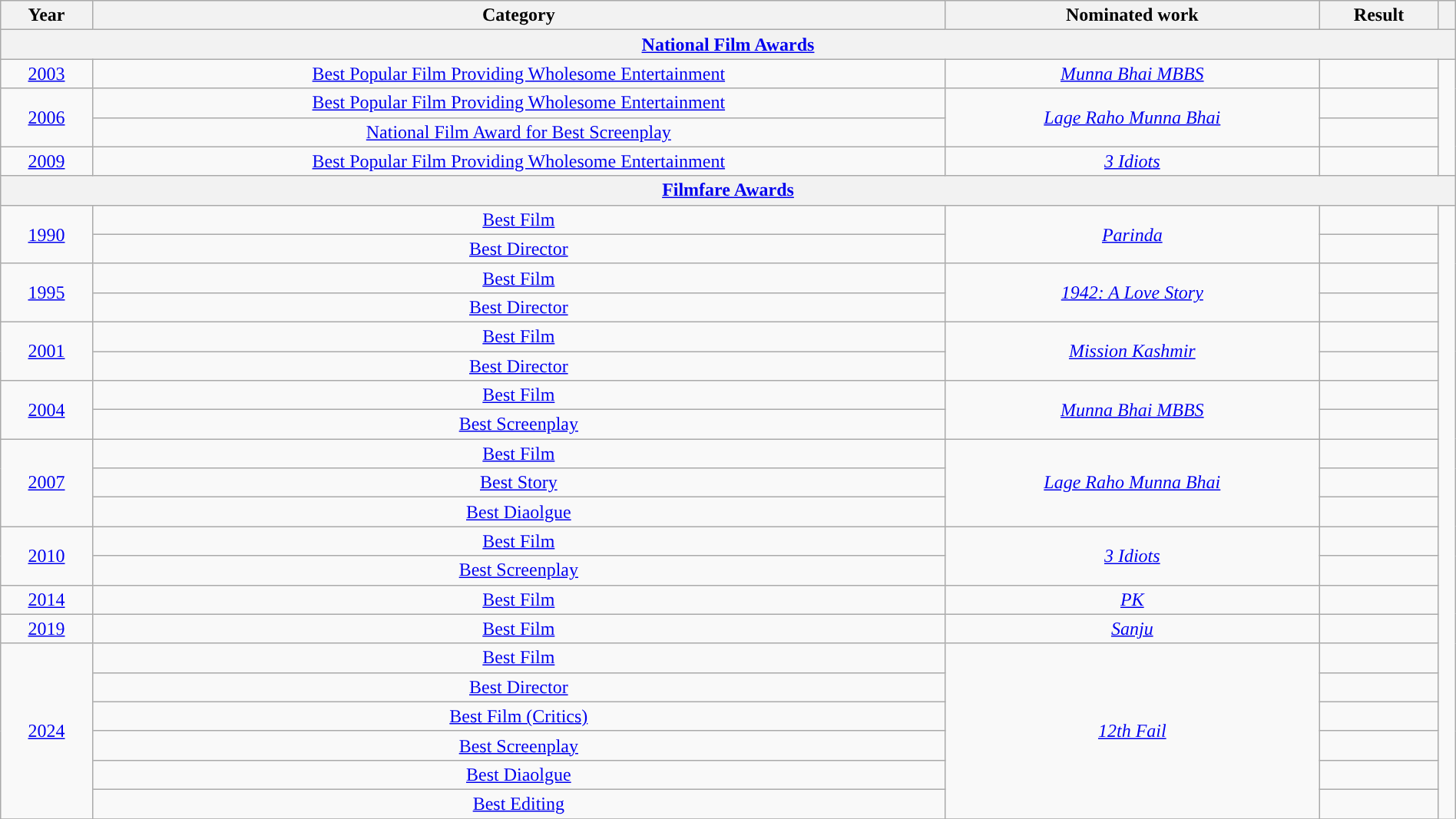<table class="wikitable sortable" style="width: 100%; text-align: center;">
<tr>
<th scope="col">Year</th>
<th scope="col">Category</th>
<th scope="col">Nominated work</th>
<th scope="col">Result</th>
<th class="unsortable" scope="col"></th>
</tr>
<tr>
<th colspan="6" style="background:FFC1CC;"><a href='#'>National Film Awards</a></th>
</tr>
<tr>
<td rowspan="1"><a href='#'>2003</a></td>
<td><a href='#'>Best Popular Film Providing Wholesome Entertainment</a></td>
<td rowspan="1"><em><a href='#'>Munna Bhai MBBS</a></em></td>
<td></td>
</tr>
<tr>
<td rowspan="2"><a href='#'>2006</a></td>
<td><a href='#'>Best Popular Film Providing Wholesome Entertainment</a></td>
<td rowspan="2"><em><a href='#'>Lage Raho Munna Bhai</a></em></td>
<td></td>
</tr>
<tr>
<td><a href='#'>National Film Award for Best Screenplay</a></td>
<td></td>
</tr>
<tr>
<td rowspan="1"><a href='#'>2009</a></td>
<td><a href='#'>Best Popular Film Providing Wholesome Entertainment</a></td>
<td rowspan="1"><em><a href='#'>3 Idiots</a></em></td>
<td></td>
</tr>
<tr>
<th colspan="6" style="background:FFC1CC;"><a href='#'>Filmfare Awards</a></th>
</tr>
<tr>
<td rowspan="2"><a href='#'>1990</a></td>
<td><a href='#'>Best Film</a></td>
<td rowspan="2"><em><a href='#'>Parinda</a></em></td>
<td></td>
</tr>
<tr>
<td><a href='#'>Best Director</a></td>
<td></td>
</tr>
<tr>
<td rowspan="2"><a href='#'>1995</a></td>
<td><a href='#'>Best Film</a></td>
<td rowspan="2"><em><a href='#'>1942: A Love Story</a></em></td>
<td></td>
</tr>
<tr>
<td><a href='#'>Best Director</a></td>
<td></td>
</tr>
<tr>
<td rowspan="2"><a href='#'>2001</a></td>
<td><a href='#'>Best Film</a></td>
<td rowspan="2"><em><a href='#'>Mission Kashmir</a></em></td>
<td></td>
</tr>
<tr>
<td><a href='#'>Best Director</a></td>
<td></td>
</tr>
<tr>
<td rowspan="2"><a href='#'>2004</a></td>
<td><a href='#'>Best Film</a></td>
<td rowspan="2"><em><a href='#'>Munna Bhai MBBS</a></em></td>
<td></td>
</tr>
<tr>
<td><a href='#'>Best Screenplay</a></td>
<td></td>
</tr>
<tr>
<td rowspan="3"><a href='#'>2007</a></td>
<td><a href='#'>Best Film</a></td>
<td rowspan="3"><em><a href='#'>Lage Raho Munna Bhai</a></em></td>
<td></td>
</tr>
<tr>
<td><a href='#'>Best Story</a></td>
<td></td>
</tr>
<tr>
<td><a href='#'>Best Diaolgue</a></td>
<td></td>
</tr>
<tr>
<td rowspan="2"><a href='#'>2010</a></td>
<td><a href='#'>Best Film</a></td>
<td rowspan="2"><em><a href='#'>3 Idiots</a></em></td>
<td></td>
</tr>
<tr>
<td><a href='#'>Best Screenplay</a></td>
<td></td>
</tr>
<tr>
<td rowspan="1"><a href='#'>2014</a></td>
<td><a href='#'>Best Film</a></td>
<td rowspan="1"><em><a href='#'>PK</a></em></td>
<td></td>
</tr>
<tr>
<td rowspan="1"><a href='#'>2019</a></td>
<td><a href='#'>Best Film</a></td>
<td rowspan="1"><em><a href='#'>Sanju</a></em></td>
<td></td>
</tr>
<tr>
<td rowspan="6"><a href='#'>2024</a></td>
<td><a href='#'>Best Film</a></td>
<td rowspan="6"><em><a href='#'>12th Fail</a></em></td>
<td></td>
</tr>
<tr>
<td><a href='#'>Best Director</a></td>
<td></td>
</tr>
<tr>
<td><a href='#'>Best Film (Critics)</a></td>
<td></td>
</tr>
<tr>
<td><a href='#'>Best Screenplay</a></td>
<td></td>
</tr>
<tr>
<td><a href='#'>Best Diaolgue</a></td>
<td></td>
</tr>
<tr>
<td><a href='#'>Best Editing</a></td>
<td></td>
</tr>
<tr>
</tr>
</table>
